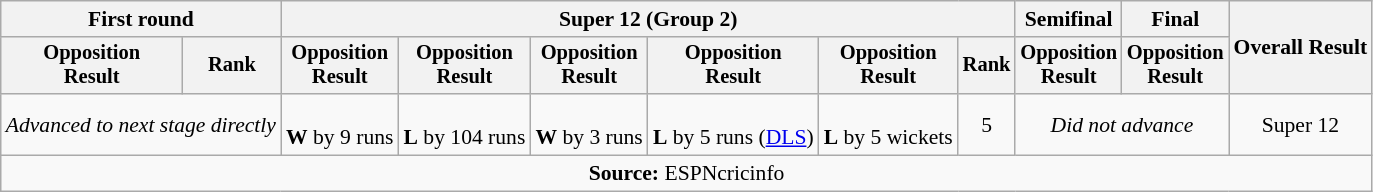<table class=wikitable style=font-size:90%;text-align:center>
<tr>
<th colspan=2>First round</th>
<th colspan=6>Super 12 (Group 2)</th>
<th>Semifinal</th>
<th>Final</th>
<th rowspan=2>Overall Result</th>
</tr>
<tr style=font-size:95%>
<th>Opposition<br>Result</th>
<th>Rank</th>
<th>Opposition<br>Result</th>
<th>Opposition<br>Result</th>
<th>Opposition<br>Result</th>
<th>Opposition<br>Result</th>
<th>Opposition<br>Result</th>
<th>Rank</th>
<th>Opposition<br>Result</th>
<th>Opposition<br>Result</th>
</tr>
<tr>
<td colspan="2"><em>Advanced to next stage directly</em></td>
<td><br><strong>W</strong> by 9 runs</td>
<td><br><strong>L</strong> by 104 runs</td>
<td><br><strong>W</strong> by 3 runs</td>
<td><br><strong>L</strong> by 5 runs (<a href='#'>DLS</a>)</td>
<td><br><strong>L</strong> by 5 wickets</td>
<td>5</td>
<td colspan="2"><em>Did not advance</em></td>
<td>Super 12</td>
</tr>
<tr>
<td colspan="11"><strong>Source:</strong> ESPNcricinfo</td>
</tr>
</table>
